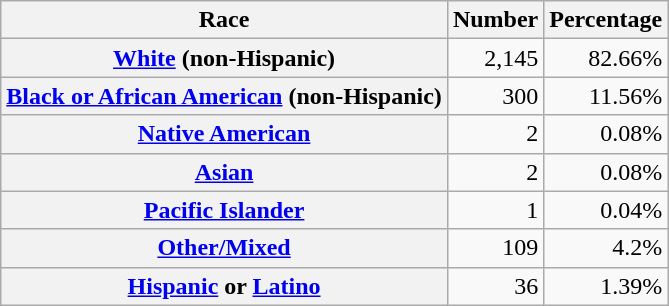<table class="wikitable" style="text-align:right">
<tr>
<th scope="col">Race</th>
<th scope="col">Number</th>
<th scope="col">Percentage</th>
</tr>
<tr>
<th scope="row"><a href='#'>White</a> (non-Hispanic)</th>
<td>2,145</td>
<td>82.66%</td>
</tr>
<tr>
<th scope="row"><a href='#'>Black or African American</a> (non-Hispanic)</th>
<td>300</td>
<td>11.56%</td>
</tr>
<tr>
<th scope="row"><a href='#'>Native American</a></th>
<td>2</td>
<td>0.08%</td>
</tr>
<tr>
<th scope="row"><a href='#'>Asian</a></th>
<td>2</td>
<td>0.08%</td>
</tr>
<tr>
<th scope="row"><a href='#'>Pacific Islander</a></th>
<td>1</td>
<td>0.04%</td>
</tr>
<tr>
<th scope="row"><a href='#'>Other/Mixed</a></th>
<td>109</td>
<td>4.2%</td>
</tr>
<tr>
<th scope="row"><a href='#'>Hispanic</a> or <a href='#'>Latino</a></th>
<td>36</td>
<td>1.39%</td>
</tr>
</table>
